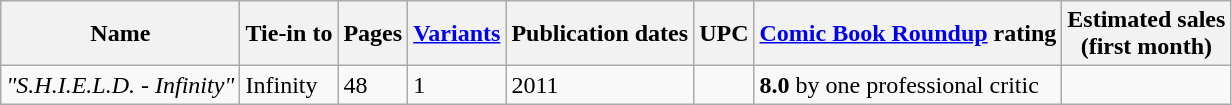<table class="wikitable">
<tr>
<th>Name</th>
<th>Tie-in to</th>
<th>Pages</th>
<th><a href='#'>Variants</a></th>
<th>Publication dates</th>
<th>UPC</th>
<th><a href='#'>Comic Book Roundup</a> rating</th>
<th>Estimated sales<br>(first month)</th>
</tr>
<tr>
<td><em>"S.H.I.E.L.D. - Infinity"</em></td>
<td>Infinity</td>
<td>48</td>
<td>1</td>
<td>2011</td>
<td></td>
<td><strong>8.0</strong> by one professional critic</td>
<td></td>
</tr>
</table>
